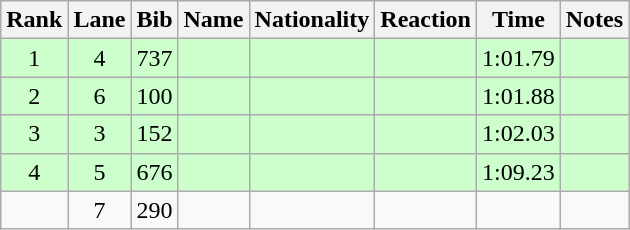<table class="wikitable sortable" style="text-align:center">
<tr>
<th>Rank</th>
<th>Lane</th>
<th>Bib</th>
<th>Name</th>
<th>Nationality</th>
<th>Reaction</th>
<th>Time</th>
<th>Notes</th>
</tr>
<tr bgcolor=ccffcc>
<td>1</td>
<td>4</td>
<td>737</td>
<td align=left></td>
<td align=left></td>
<td></td>
<td>1:01.79</td>
<td><strong></strong></td>
</tr>
<tr bgcolor=ccffcc>
<td>2</td>
<td>6</td>
<td>100</td>
<td align=left></td>
<td align=left></td>
<td></td>
<td>1:01.88</td>
<td><strong></strong></td>
</tr>
<tr bgcolor=ccffcc>
<td>3</td>
<td>3</td>
<td>152</td>
<td align=left></td>
<td align=left></td>
<td></td>
<td>1:02.03</td>
<td><strong></strong></td>
</tr>
<tr bgcolor=ccffcc>
<td>4</td>
<td>5</td>
<td>676</td>
<td align=left></td>
<td align=left></td>
<td></td>
<td>1:09.23</td>
<td><strong></strong></td>
</tr>
<tr>
<td></td>
<td>7</td>
<td>290</td>
<td align=left></td>
<td align=left></td>
<td></td>
<td></td>
<td><strong></strong></td>
</tr>
</table>
